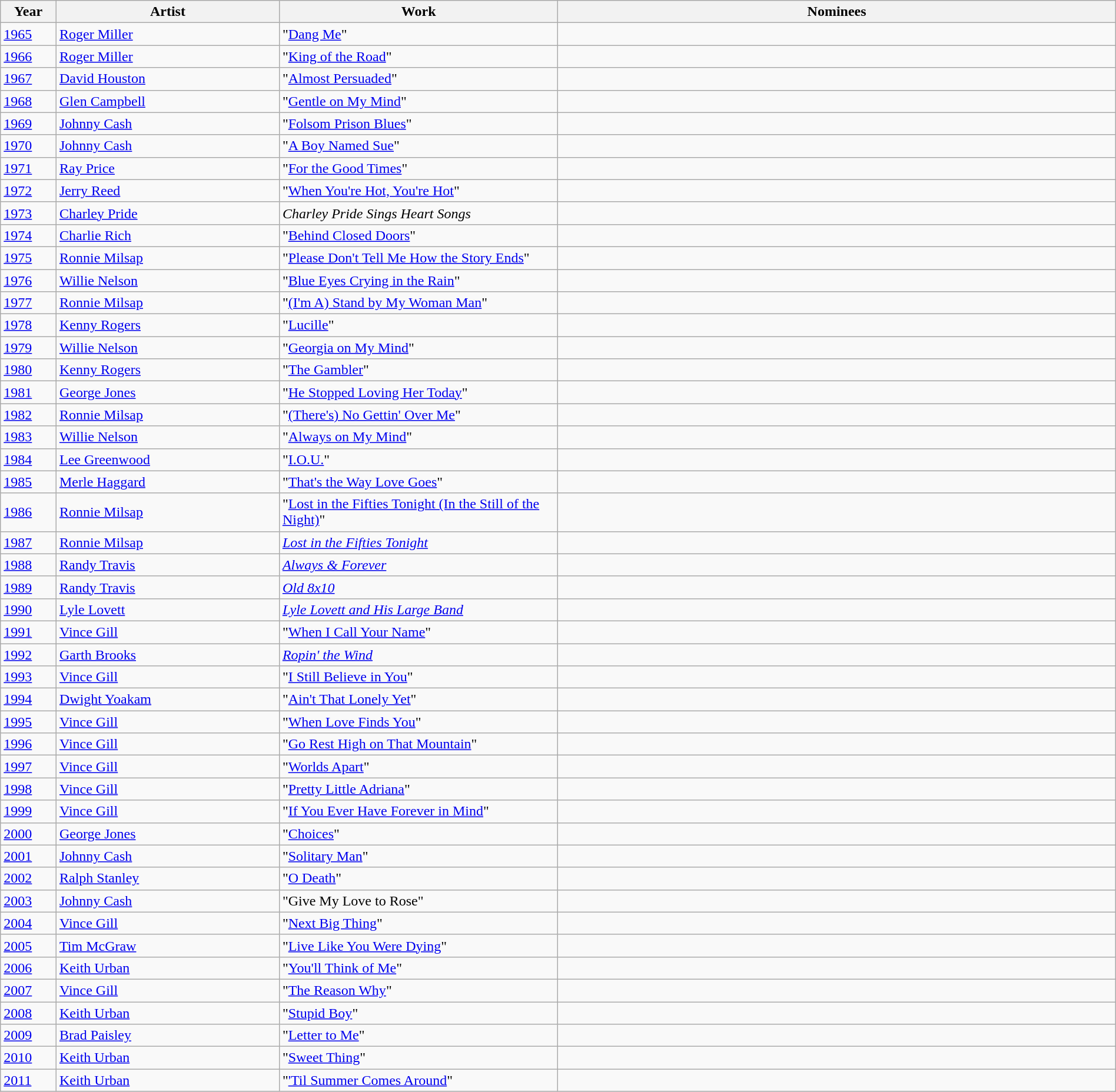<table class="wikitable sortable" style="width:100%">
<tr>
<th scope="col" bgcolor="#efefef" width=5%>Year</th>
<th scope="col" bgcolor="#efefef" width=20%>Artist</th>
<th scope="col" bgcolor="#efefef" width=25%>Work</th>
<th scope="col" bgcolor="#efefef" width=50%>Nominees</th>
</tr>
<tr>
<td><a href='#'>1965</a></td>
<td><a href='#'>Roger Miller</a></td>
<td>"<a href='#'>Dang Me</a>"</td>
<td></td>
</tr>
<tr>
<td><a href='#'>1966</a></td>
<td><a href='#'>Roger Miller</a></td>
<td>"<a href='#'>King of the Road</a>"</td>
<td></td>
</tr>
<tr>
<td><a href='#'>1967</a></td>
<td><a href='#'>David Houston</a></td>
<td>"<a href='#'>Almost Persuaded</a>"</td>
<td></td>
</tr>
<tr>
<td><a href='#'>1968</a></td>
<td><a href='#'>Glen Campbell</a></td>
<td>"<a href='#'>Gentle on My Mind</a>"</td>
<td></td>
</tr>
<tr>
<td><a href='#'>1969</a></td>
<td><a href='#'>Johnny Cash</a></td>
<td>"<a href='#'>Folsom Prison Blues</a>"</td>
<td></td>
</tr>
<tr>
<td><a href='#'>1970</a></td>
<td><a href='#'>Johnny Cash</a></td>
<td>"<a href='#'>A Boy Named Sue</a>"</td>
<td></td>
</tr>
<tr>
<td><a href='#'>1971</a></td>
<td><a href='#'>Ray Price</a></td>
<td>"<a href='#'>For the Good Times</a>"</td>
<td></td>
</tr>
<tr>
<td><a href='#'>1972</a></td>
<td><a href='#'>Jerry Reed</a></td>
<td>"<a href='#'>When You're Hot, You're Hot</a>"</td>
<td></td>
</tr>
<tr>
<td><a href='#'>1973</a></td>
<td><a href='#'>Charley Pride</a></td>
<td><em>Charley Pride Sings Heart Songs</em></td>
<td></td>
</tr>
<tr>
<td><a href='#'>1974</a></td>
<td><a href='#'>Charlie Rich</a></td>
<td>"<a href='#'>Behind Closed Doors</a>"</td>
<td></td>
</tr>
<tr>
<td><a href='#'>1975</a></td>
<td><a href='#'>Ronnie Milsap</a></td>
<td>"<a href='#'>Please Don't Tell Me How the Story Ends</a>"</td>
<td></td>
</tr>
<tr>
<td><a href='#'>1976</a></td>
<td><a href='#'>Willie Nelson</a></td>
<td>"<a href='#'>Blue Eyes Crying in the Rain</a>"</td>
<td></td>
</tr>
<tr>
<td><a href='#'>1977</a></td>
<td><a href='#'>Ronnie Milsap</a></td>
<td>"<a href='#'>(I'm A) Stand by My Woman Man</a>"</td>
<td></td>
</tr>
<tr>
<td><a href='#'>1978</a></td>
<td><a href='#'>Kenny Rogers</a></td>
<td>"<a href='#'>Lucille</a>"</td>
<td></td>
</tr>
<tr>
<td><a href='#'>1979</a></td>
<td><a href='#'>Willie Nelson</a></td>
<td>"<a href='#'>Georgia on My Mind</a>"</td>
<td></td>
</tr>
<tr>
<td><a href='#'>1980</a></td>
<td><a href='#'>Kenny Rogers</a></td>
<td>"<a href='#'>The Gambler</a>"</td>
<td></td>
</tr>
<tr>
<td><a href='#'>1981</a></td>
<td><a href='#'>George Jones</a></td>
<td>"<a href='#'>He Stopped Loving Her Today</a>"</td>
<td></td>
</tr>
<tr>
<td><a href='#'>1982</a></td>
<td><a href='#'>Ronnie Milsap</a></td>
<td>"<a href='#'>(There's) No Gettin' Over Me</a>"</td>
<td></td>
</tr>
<tr>
<td><a href='#'>1983</a></td>
<td><a href='#'>Willie Nelson</a></td>
<td>"<a href='#'>Always on My Mind</a>"</td>
<td></td>
</tr>
<tr>
<td><a href='#'>1984</a></td>
<td><a href='#'>Lee Greenwood</a></td>
<td>"<a href='#'>I.O.U.</a>"</td>
<td></td>
</tr>
<tr>
<td><a href='#'>1985</a></td>
<td><a href='#'>Merle Haggard</a></td>
<td>"<a href='#'>That's the Way Love Goes</a>"</td>
<td></td>
</tr>
<tr>
<td><a href='#'>1986</a></td>
<td><a href='#'>Ronnie Milsap</a></td>
<td>"<a href='#'>Lost in the Fifties Tonight (In the Still of the Night)</a>"</td>
<td></td>
</tr>
<tr>
<td><a href='#'>1987</a></td>
<td><a href='#'>Ronnie Milsap</a></td>
<td><em><a href='#'>Lost in the Fifties Tonight</a></em></td>
<td></td>
</tr>
<tr>
<td><a href='#'>1988</a></td>
<td><a href='#'>Randy Travis</a></td>
<td><em><a href='#'>Always & Forever</a></em></td>
<td></td>
</tr>
<tr>
<td><a href='#'>1989</a></td>
<td><a href='#'>Randy Travis</a></td>
<td><em><a href='#'>Old 8x10</a></em></td>
<td></td>
</tr>
<tr>
<td><a href='#'>1990</a></td>
<td><a href='#'>Lyle Lovett</a></td>
<td><em><a href='#'>Lyle Lovett and His Large Band</a></em></td>
<td></td>
</tr>
<tr>
<td><a href='#'>1991</a></td>
<td><a href='#'>Vince Gill</a></td>
<td>"<a href='#'>When I Call Your Name</a>"</td>
<td></td>
</tr>
<tr>
<td><a href='#'>1992</a></td>
<td><a href='#'>Garth Brooks</a></td>
<td><em><a href='#'>Ropin' the Wind</a></em></td>
<td></td>
</tr>
<tr>
<td><a href='#'>1993</a></td>
<td><a href='#'>Vince Gill</a></td>
<td>"<a href='#'>I Still Believe in You</a>"</td>
<td></td>
</tr>
<tr>
<td><a href='#'>1994</a></td>
<td><a href='#'>Dwight Yoakam</a></td>
<td>"<a href='#'>Ain't That Lonely Yet</a>"</td>
<td></td>
</tr>
<tr>
<td><a href='#'>1995</a></td>
<td><a href='#'>Vince Gill</a></td>
<td>"<a href='#'>When Love Finds You</a>"</td>
<td></td>
</tr>
<tr>
<td><a href='#'>1996</a></td>
<td><a href='#'>Vince Gill</a></td>
<td>"<a href='#'>Go Rest High on That Mountain</a>"</td>
<td></td>
</tr>
<tr>
<td><a href='#'>1997</a></td>
<td><a href='#'>Vince Gill</a></td>
<td>"<a href='#'>Worlds Apart</a>"</td>
<td></td>
</tr>
<tr>
<td><a href='#'>1998</a></td>
<td><a href='#'>Vince Gill</a></td>
<td>"<a href='#'>Pretty Little Adriana</a>"</td>
<td></td>
</tr>
<tr>
<td><a href='#'>1999</a></td>
<td><a href='#'>Vince Gill</a></td>
<td>"<a href='#'>If You Ever Have Forever in Mind</a>"</td>
<td></td>
</tr>
<tr>
<td><a href='#'>2000</a></td>
<td><a href='#'>George Jones</a></td>
<td>"<a href='#'>Choices</a>"</td>
<td></td>
</tr>
<tr>
<td><a href='#'>2001</a></td>
<td><a href='#'>Johnny Cash</a></td>
<td>"<a href='#'>Solitary Man</a>"</td>
<td></td>
</tr>
<tr>
<td><a href='#'>2002</a></td>
<td><a href='#'>Ralph Stanley</a></td>
<td>"<a href='#'>O Death</a>"</td>
<td></td>
</tr>
<tr>
<td><a href='#'>2003</a></td>
<td><a href='#'>Johnny Cash</a></td>
<td>"Give My Love to Rose"</td>
<td></td>
</tr>
<tr>
<td><a href='#'>2004</a></td>
<td><a href='#'>Vince Gill</a></td>
<td>"<a href='#'>Next Big Thing</a>"</td>
<td></td>
</tr>
<tr>
<td><a href='#'>2005</a></td>
<td><a href='#'>Tim McGraw</a></td>
<td>"<a href='#'>Live Like You Were Dying</a>"</td>
<td></td>
</tr>
<tr>
<td><a href='#'>2006</a></td>
<td><a href='#'>Keith Urban</a></td>
<td>"<a href='#'>You'll Think of Me</a>"</td>
<td></td>
</tr>
<tr>
<td><a href='#'>2007</a></td>
<td><a href='#'>Vince Gill</a></td>
<td>"<a href='#'>The Reason Why</a>"</td>
<td></td>
</tr>
<tr>
<td><a href='#'>2008</a></td>
<td><a href='#'>Keith Urban</a></td>
<td>"<a href='#'>Stupid Boy</a>"</td>
<td></td>
</tr>
<tr>
<td><a href='#'>2009</a></td>
<td><a href='#'>Brad Paisley</a></td>
<td>"<a href='#'>Letter to Me</a>"</td>
<td></td>
</tr>
<tr>
<td><a href='#'>2010</a></td>
<td><a href='#'>Keith Urban</a></td>
<td>"<a href='#'>Sweet Thing</a>"</td>
<td></td>
</tr>
<tr>
<td><a href='#'>2011</a></td>
<td><a href='#'>Keith Urban</a></td>
<td>"<a href='#'>'Til Summer Comes Around</a>"</td>
<td></td>
</tr>
</table>
